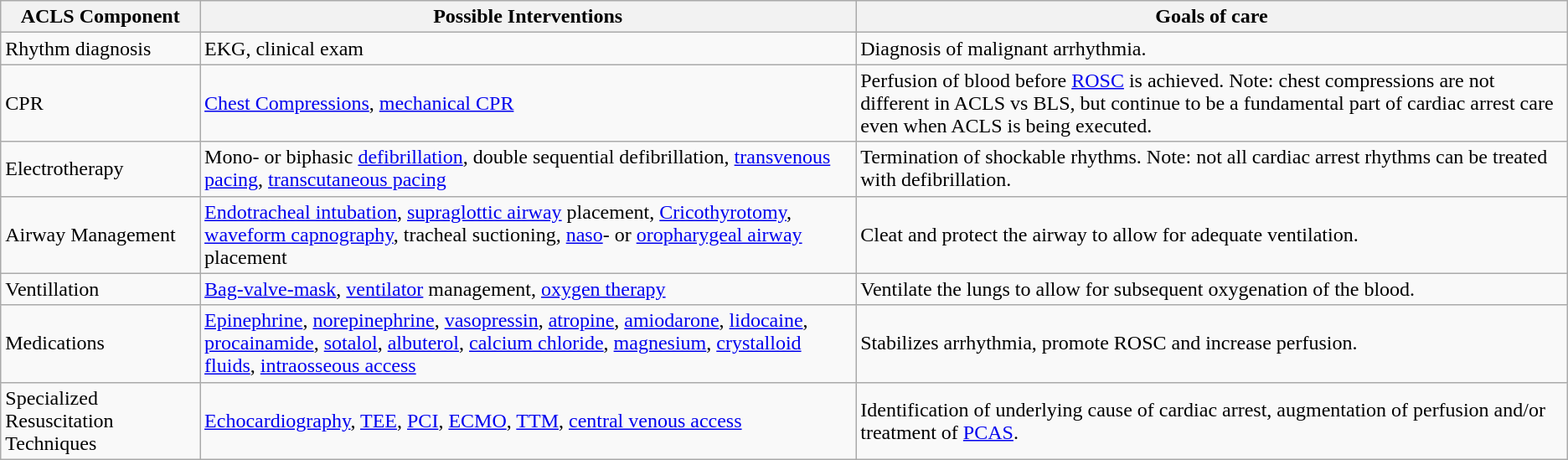<table class="wikitable">
<tr>
<th>ACLS Component</th>
<th>Possible Interventions</th>
<th>Goals of care</th>
</tr>
<tr>
<td>Rhythm diagnosis</td>
<td>EKG, clinical exam</td>
<td>Diagnosis of malignant arrhythmia.</td>
</tr>
<tr>
<td>CPR</td>
<td><a href='#'>Chest Compressions</a>, <a href='#'>mechanical CPR</a></td>
<td>Perfusion of blood before <a href='#'>ROSC</a> is achieved. Note: chest compressions are not different in ACLS vs BLS, but continue to be a fundamental part of cardiac arrest care even when ACLS is being executed.</td>
</tr>
<tr>
<td>Electrotherapy</td>
<td>Mono- or biphasic <a href='#'>defibrillation</a>, double sequential defibrillation, <a href='#'>transvenous pacing</a>, <a href='#'>transcutaneous pacing</a></td>
<td>Termination of shockable rhythms. Note: not all cardiac arrest rhythms can be treated with defibrillation.</td>
</tr>
<tr>
<td>Airway Management</td>
<td><a href='#'>Endotracheal intubation</a>, <a href='#'>supraglottic airway</a> placement, <a href='#'>Cricothyrotomy</a>, <a href='#'>waveform capnography</a>, tracheal suctioning, <a href='#'>naso</a>- or <a href='#'>oropharygeal airway</a> placement</td>
<td>Cleat and protect the airway to allow for adequate ventilation.</td>
</tr>
<tr>
<td>Ventillation</td>
<td><a href='#'>Bag-valve-mask</a>, <a href='#'>ventilator</a> management, <a href='#'>oxygen therapy</a></td>
<td>Ventilate the lungs to allow for subsequent oxygenation of the blood.</td>
</tr>
<tr>
<td>Medications</td>
<td><a href='#'>Epinephrine</a>, <a href='#'>norepinephrine</a>, <a href='#'>vasopressin</a>, <a href='#'>atropine</a>, <a href='#'>amiodarone</a>, <a href='#'>lidocaine</a>, <a href='#'>procainamide</a>, <a href='#'>sotalol</a>, <a href='#'>albuterol</a>, <a href='#'>calcium chloride</a>, <a href='#'>magnesium</a>, <a href='#'>crystalloid fluids</a>, <a href='#'>intraosseous access</a></td>
<td>Stabilizes arrhythmia, promote ROSC and increase perfusion.</td>
</tr>
<tr>
<td>Specialized Resuscitation Techniques</td>
<td><a href='#'>Echocardiography</a>, <a href='#'>TEE</a>, <a href='#'>PCI</a>, <a href='#'>ECMO</a>, <a href='#'>TTM</a>, <a href='#'>central venous access</a></td>
<td>Identification of underlying cause of cardiac arrest, augmentation of perfusion and/or treatment of <a href='#'>PCAS</a>.</td>
</tr>
</table>
